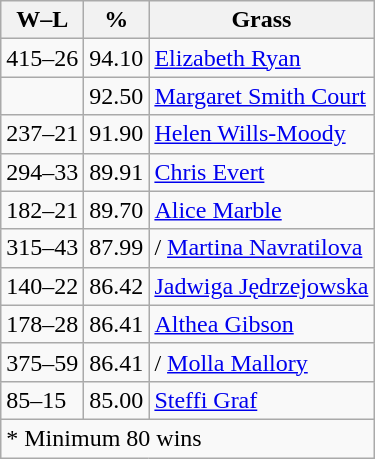<table class="wikitable">
<tr>
<th>W–L</th>
<th>%</th>
<th>Grass</th>
</tr>
<tr>
<td>415–26</td>
<td>94.10</td>
<td> <a href='#'>Elizabeth Ryan</a></td>
</tr>
<tr>
<td></td>
<td>92.50</td>
<td> <a href='#'>Margaret Smith Court</a></td>
</tr>
<tr>
<td>237–21</td>
<td>91.90</td>
<td> <a href='#'>Helen Wills-Moody</a></td>
</tr>
<tr>
<td>294–33</td>
<td>89.91</td>
<td> <a href='#'>Chris Evert</a></td>
</tr>
<tr>
<td>182–21</td>
<td>89.70</td>
<td> <a href='#'>Alice Marble</a></td>
</tr>
<tr>
<td>315–43</td>
<td>87.99</td>
<td>/ <a href='#'>Martina Navratilova</a></td>
</tr>
<tr>
<td>140–22</td>
<td>86.42</td>
<td> <a href='#'>Jadwiga Jędrzejowska</a></td>
</tr>
<tr>
<td>178–28</td>
<td>86.41</td>
<td> <a href='#'>Althea Gibson</a></td>
</tr>
<tr>
<td>375–59</td>
<td>86.41</td>
<td>/ <a href='#'>Molla Mallory</a></td>
</tr>
<tr>
<td>85–15</td>
<td>85.00</td>
<td> <a href='#'>Steffi Graf</a></td>
</tr>
<tr>
<td colspan="3">* Minimum 80 wins</td>
</tr>
</table>
